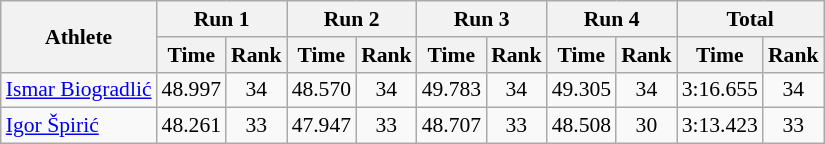<table class="wikitable" border="1" style="font-size:90%">
<tr>
<th rowspan="2">Athlete</th>
<th colspan="2">Run 1</th>
<th colspan="2">Run 2</th>
<th colspan="2">Run 3</th>
<th colspan="2">Run 4</th>
<th colspan="2">Total</th>
</tr>
<tr>
<th>Time</th>
<th>Rank</th>
<th>Time</th>
<th>Rank</th>
<th>Time</th>
<th>Rank</th>
<th>Time</th>
<th>Rank</th>
<th>Time</th>
<th>Rank</th>
</tr>
<tr>
<td><a href='#'>Ismar Biogradlić</a></td>
<td align="center">48.997</td>
<td align="center">34</td>
<td align="center">48.570</td>
<td align="center">34</td>
<td align="center">49.783</td>
<td align="center">34</td>
<td align="center">49.305</td>
<td align="center">34</td>
<td align="center">3:16.655</td>
<td align="center">34</td>
</tr>
<tr>
<td><a href='#'>Igor Špirić</a></td>
<td align="center">48.261</td>
<td align="center">33</td>
<td align="center">47.947</td>
<td align="center">33</td>
<td align="center">48.707</td>
<td align="center">33</td>
<td align="center">48.508</td>
<td align="center">30</td>
<td align="center">3:13.423</td>
<td align="center">33</td>
</tr>
</table>
